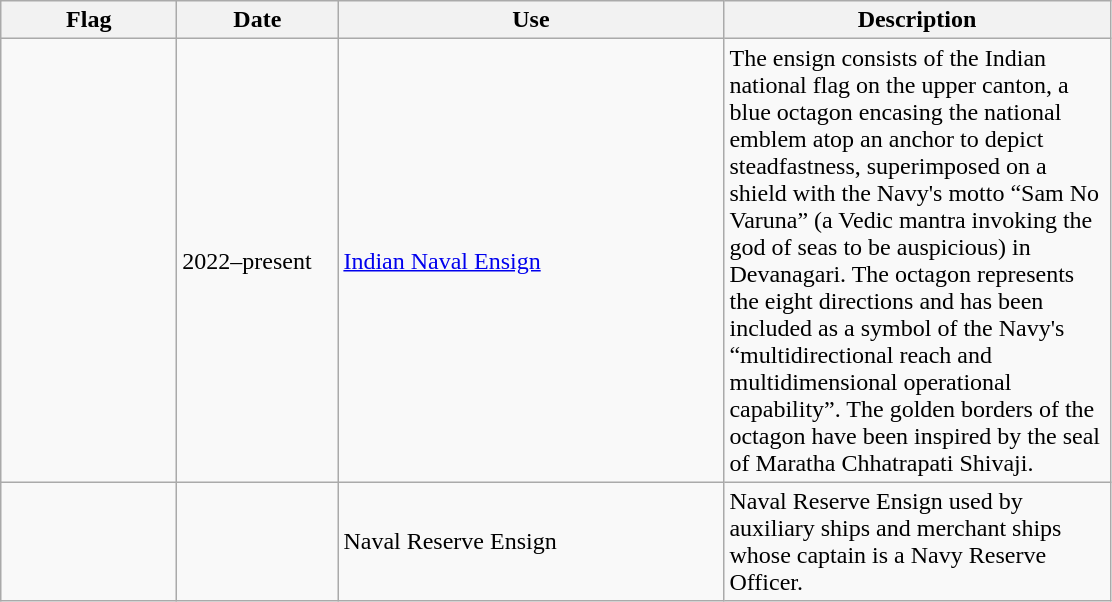<table class="wikitable">
<tr>
<th style="width:110px;">Flag</th>
<th style="width:100px;">Date</th>
<th style="width:250px;">Use</th>
<th style="width:250px;">Description</th>
</tr>
<tr>
<td></td>
<td>2022–present</td>
<td><a href='#'>Indian Naval Ensign</a></td>
<td>The ensign consists of the Indian national flag on the upper canton, a blue octagon encasing the national emblem atop an anchor to depict steadfastness, superimposed on a shield with the Navy's motto “Sam No Varuna” (a Vedic mantra invoking the god of seas to be auspicious) in Devanagari. The octagon represents the eight directions and has been included as a symbol of the Navy's “multidirectional reach and multidimensional operational capability”. The golden borders of the octagon have been inspired by the seal of Maratha Chhatrapati Shivaji.</td>
</tr>
<tr>
<td></td>
<td></td>
<td>Naval Reserve Ensign</td>
<td>Naval Reserve Ensign used by auxiliary ships and merchant ships whose captain is a Navy Reserve Officer.</td>
</tr>
</table>
